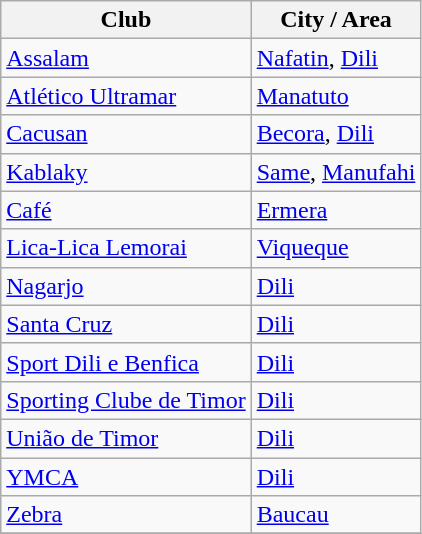<table class="wikitable sortable">
<tr>
<th>Club</th>
<th>City / Area</th>
</tr>
<tr>
<td><a href='#'>Assalam</a></td>
<td><a href='#'>Nafatin</a>, <a href='#'>Dili</a></td>
</tr>
<tr>
<td><a href='#'>Atlético Ultramar</a></td>
<td><a href='#'>Manatuto</a></td>
</tr>
<tr>
<td><a href='#'>Cacusan</a></td>
<td><a href='#'>Becora</a>, <a href='#'>Dili</a></td>
</tr>
<tr>
<td><a href='#'>Kablaky</a></td>
<td><a href='#'>Same</a>, <a href='#'>Manufahi</a></td>
</tr>
<tr>
<td><a href='#'>Café</a></td>
<td><a href='#'>Ermera</a></td>
</tr>
<tr>
<td><a href='#'>Lica-Lica Lemorai</a></td>
<td><a href='#'>Viqueque</a></td>
</tr>
<tr>
<td><a href='#'>Nagarjo</a></td>
<td><a href='#'>Dili</a></td>
</tr>
<tr>
<td><a href='#'>Santa Cruz</a></td>
<td><a href='#'>Dili</a></td>
</tr>
<tr>
<td><a href='#'>Sport Dili e Benfica</a></td>
<td><a href='#'>Dili</a></td>
</tr>
<tr>
<td><a href='#'>Sporting Clube de Timor</a></td>
<td><a href='#'>Dili</a></td>
</tr>
<tr>
<td><a href='#'>União de Timor</a></td>
<td><a href='#'>Dili</a></td>
</tr>
<tr>
<td><a href='#'>YMCA</a></td>
<td><a href='#'>Dili</a></td>
</tr>
<tr>
<td><a href='#'>Zebra</a></td>
<td><a href='#'>Baucau</a></td>
</tr>
<tr>
</tr>
</table>
